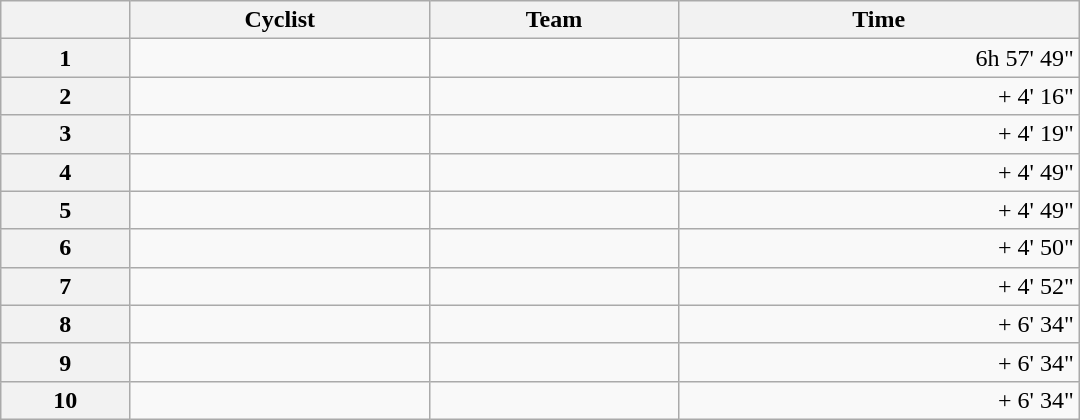<table class="wikitable" style="width:45em;margin-bottom:0;">
<tr>
<th></th>
<th>Cyclist</th>
<th>Team</th>
<th>Time</th>
</tr>
<tr>
<th style="text-align:center">1</th>
<td></td>
<td></td>
<td align=right>6h 57' 49"</td>
</tr>
<tr>
<th style="text-align:center">2</th>
<td></td>
<td></td>
<td align=right>+ 4' 16"</td>
</tr>
<tr>
<th style="text-align:center">3</th>
<td></td>
<td></td>
<td align=right>+ 4' 19"</td>
</tr>
<tr>
<th style="text-align:center">4</th>
<td></td>
<td></td>
<td align=right>+ 4' 49"</td>
</tr>
<tr>
<th style="text-align:center">5</th>
<td></td>
<td></td>
<td align=right>+ 4' 49"</td>
</tr>
<tr>
<th style="text-align:center">6</th>
<td></td>
<td></td>
<td align=right>+ 4' 50"</td>
</tr>
<tr>
<th style="text-align:center">7</th>
<td></td>
<td></td>
<td align=right>+ 4' 52"</td>
</tr>
<tr>
<th style="text-align:center">8</th>
<td></td>
<td></td>
<td align=right>+ 6' 34"</td>
</tr>
<tr>
<th style="text-align:center">9</th>
<td></td>
<td></td>
<td align=right>+ 6' 34"</td>
</tr>
<tr>
<th style="text-align:center">10</th>
<td></td>
<td></td>
<td align=right>+ 6' 34"</td>
</tr>
</table>
